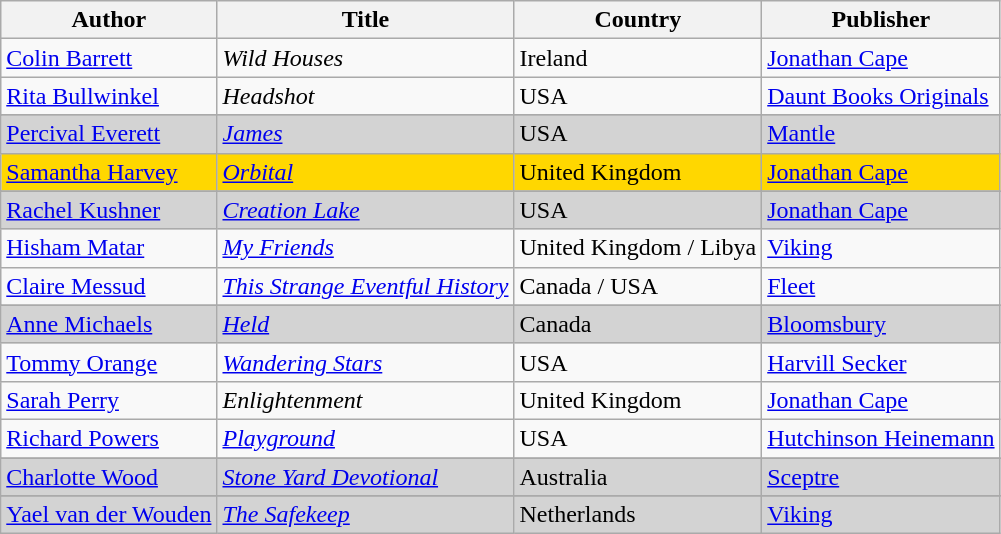<table class="wikitable plainrowheaders sortable">
<tr>
<th scope="col">Author</th>
<th scope="col">Title</th>
<th scope="col">Country</th>
<th scope="col">Publisher</th>
</tr>
<tr>
<td data-sort-value="Barret, Colin"><a href='#'>Colin Barrett</a></td>
<td><em>Wild Houses</em></td>
<td>Ireland</td>
<td><a href='#'>Jonathan Cape</a></td>
</tr>
<tr>
<td data-sort-value="Bullwinker, Rita"><a href='#'>Rita Bullwinkel</a></td>
<td><em>Headshot</em></td>
<td>USA</td>
<td><a href='#'>Daunt Books Originals</a></td>
</tr>
<tr>
</tr>
<tr style="background: lightgrey">
<td data-sort-value="Everett, Percival"><a href='#'>Percival Everett</a></td>
<td><em><a href='#'>James</a></em></td>
<td>USA</td>
<td><a href='#'>Mantle</a></td>
</tr>
<tr style="background:gold">
<td data-sort-value="Harvey, Samantha"><a href='#'>Samantha Harvey</a></td>
<td><em><a href='#'>Orbital</a></em></td>
<td>United Kingdom</td>
<td><a href='#'>Jonathan Cape</a></td>
</tr>
<tr>
</tr>
<tr style="background:lightgrey">
<td data-sort-value="Kushner, Rachel"><a href='#'>Rachel Kushner</a></td>
<td><em><a href='#'>Creation Lake</a></em></td>
<td>USA</td>
<td><a href='#'>Jonathan Cape</a></td>
</tr>
<tr>
<td data-sort-value="Matar, Hisham"><a href='#'>Hisham Matar</a></td>
<td><em><a href='#'>My Friends</a></em></td>
<td>United Kingdom / Libya</td>
<td><a href='#'>Viking</a></td>
</tr>
<tr>
<td data-sort-value="Messud, Claire"><a href='#'>Claire Messud</a></td>
<td><em><a href='#'>This Strange Eventful History</a></em></td>
<td>Canada / USA</td>
<td><a href='#'>Fleet</a></td>
</tr>
<tr>
</tr>
<tr style="background:lightgrey">
<td data-sort-value="Michaels, Anne"><a href='#'>Anne Michaels</a></td>
<td><em><a href='#'>Held</a></em></td>
<td>Canada</td>
<td><a href='#'>Bloomsbury</a></td>
</tr>
<tr>
<td data-sort-value="Orange, Tommy"><a href='#'>Tommy Orange</a></td>
<td><a href='#'><em>Wandering Stars</em></a></td>
<td>USA</td>
<td><a href='#'>Harvill Secker</a></td>
</tr>
<tr>
<td data-sort-value="Perry, Sarah"><a href='#'>Sarah Perry</a></td>
<td><em>Enlightenment</em></td>
<td>United Kingdom</td>
<td><a href='#'>Jonathan Cape</a></td>
</tr>
<tr>
<td data-sort-value="Powers, Richard"><a href='#'>Richard Powers</a></td>
<td><a href='#'><em>Playground</em></a></td>
<td>USA</td>
<td><a href='#'>Hutchinson Heinemann</a></td>
</tr>
<tr>
</tr>
<tr style="background: lightgrey">
<td data-sort-value="Wood, Charlotte"><a href='#'>Charlotte Wood</a></td>
<td><em><a href='#'>Stone Yard Devotional</a></em></td>
<td>Australia</td>
<td><a href='#'>Sceptre</a></td>
</tr>
<tr>
</tr>
<tr style="background: lightgrey">
<td data-sort-value="Wouden, van der Yael"><a href='#'>Yael van der Wouden</a></td>
<td data-sort-value="Safekeep, The"><em><a href='#'>The Safekeep</a></em></td>
<td>Netherlands</td>
<td><a href='#'>Viking</a></td>
</tr>
</table>
